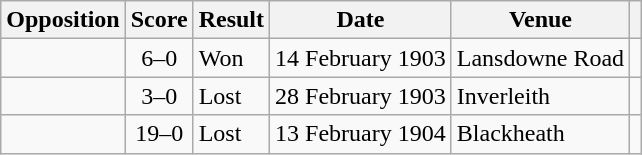<table class="wikitable sortable">
<tr>
<th>Opposition</th>
<th>Score</th>
<th>Result</th>
<th>Date</th>
<th>Venue</th>
<th scope="col" class="unsortable"></th>
</tr>
<tr>
<td></td>
<td align="center">6–0</td>
<td>Won</td>
<td align=right>14 February 1903</td>
<td>Lansdowne Road</td>
<td></td>
</tr>
<tr>
<td></td>
<td align="center">3–0</td>
<td>Lost</td>
<td align=right>28 February 1903</td>
<td>Inverleith</td>
<td></td>
</tr>
<tr>
<td></td>
<td align="center">19–0</td>
<td>Lost</td>
<td align=right>13 February 1904</td>
<td>Blackheath</td>
<td></td>
</tr>
</table>
